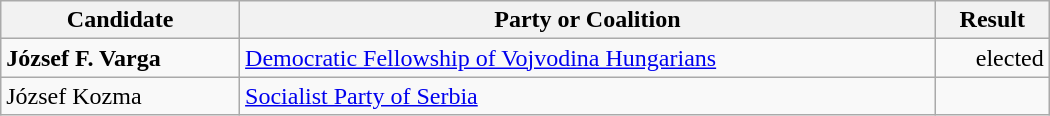<table style="width:700px;" class="wikitable">
<tr>
<th>Candidate</th>
<th>Party or Coalition</th>
<th>Result</th>
</tr>
<tr>
<td align="left"><strong>József F. Varga</strong></td>
<td align="left"><a href='#'>Democratic Fellowship of Vojvodina Hungarians</a></td>
<td align="right">elected</td>
</tr>
<tr>
<td align="left">József Kozma</td>
<td align="left"><a href='#'>Socialist Party of Serbia</a></td>
<td align="right"></td>
</tr>
</table>
